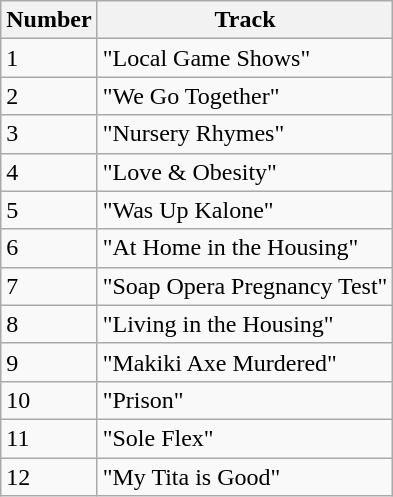<table class="wikitable">
<tr>
<th>Number</th>
<th>Track</th>
</tr>
<tr>
<td>1</td>
<td>"Local Game Shows"</td>
</tr>
<tr>
<td>2</td>
<td>"We Go Together"</td>
</tr>
<tr>
<td>3</td>
<td>"Nursery Rhymes"</td>
</tr>
<tr>
<td>4</td>
<td>"Love & Obesity"</td>
</tr>
<tr>
<td>5</td>
<td>"Was Up Kalone"</td>
</tr>
<tr>
<td>6</td>
<td>"At Home in the Housing"</td>
</tr>
<tr>
<td>7</td>
<td>"Soap Opera Pregnancy Test"</td>
</tr>
<tr>
<td>8</td>
<td>"Living in the Housing"</td>
</tr>
<tr>
<td>9</td>
<td>"Makiki Axe Murdered"</td>
</tr>
<tr>
<td>10</td>
<td>"Prison"</td>
</tr>
<tr>
<td>11</td>
<td>"Sole Flex"</td>
</tr>
<tr>
<td>12</td>
<td>"My Tita is Good"</td>
</tr>
</table>
